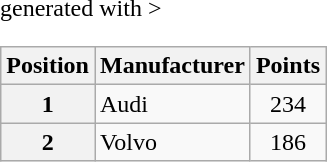<table class="wikitable" <hiddentext>generated with >
<tr>
<th>Position</th>
<th>Manufacturer</th>
<th>Points</th>
</tr>
<tr>
<th>1</th>
<td>Audi</td>
<td align="center">234</td>
</tr>
<tr>
<th>2</th>
<td>Volvo</td>
<td align="center">186</td>
</tr>
</table>
